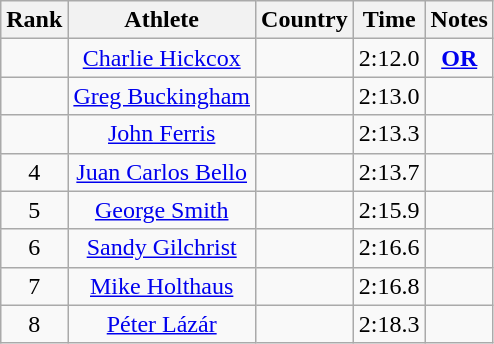<table class="wikitable sortable" style="text-align:center">
<tr>
<th>Rank</th>
<th>Athlete</th>
<th>Country</th>
<th>Time</th>
<th>Notes</th>
</tr>
<tr>
<td></td>
<td><a href='#'>Charlie Hickcox</a></td>
<td align=left></td>
<td>2:12.0</td>
<td><strong><a href='#'>OR</a></strong></td>
</tr>
<tr>
<td></td>
<td><a href='#'>Greg Buckingham</a></td>
<td align=left></td>
<td>2:13.0</td>
<td><strong>  </strong></td>
</tr>
<tr>
<td></td>
<td><a href='#'>John Ferris</a></td>
<td align=left></td>
<td>2:13.3</td>
<td><strong> </strong></td>
</tr>
<tr>
<td>4</td>
<td><a href='#'>Juan Carlos Bello</a></td>
<td align=left></td>
<td>2:13.7</td>
<td><strong> </strong></td>
</tr>
<tr>
<td>5</td>
<td><a href='#'>George Smith</a></td>
<td align=left></td>
<td>2:15.9</td>
<td><strong> </strong></td>
</tr>
<tr>
<td>6</td>
<td><a href='#'>Sandy Gilchrist</a></td>
<td align=left></td>
<td>2:16.6</td>
<td><strong> </strong></td>
</tr>
<tr>
<td>7</td>
<td><a href='#'>Mike Holthaus</a></td>
<td align=left></td>
<td>2:16.8</td>
<td><strong> </strong></td>
</tr>
<tr>
<td>8</td>
<td><a href='#'>Péter Lázár</a></td>
<td align=left></td>
<td>2:18.3</td>
<td><strong> </strong></td>
</tr>
</table>
